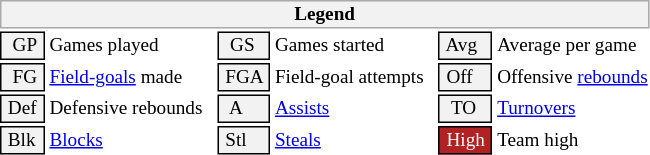<table class="toccolours" style="font-size: 80%; white-space: nowrap;">
<tr>
<th colspan="6" style="background-color: #F2F2F2; border: 1px solid #AAAAAA;">Legend</th>
</tr>
<tr>
<td style="background-color: #F2F2F2; border: 1px solid black;">  GP </td>
<td>Games played</td>
<td style="background-color: #F2F2F2; border: 1px solid black">  GS </td>
<td>Games started</td>
<td style="background-color: #F2F2F2; border: 1px solid black"> Avg </td>
<td>Average per game</td>
</tr>
<tr>
<td style="background-color: #F2F2F2; border: 1px solid black">  FG </td>
<td style="padding-right: 8px"><a href='#'>Field-goals</a> made</td>
<td style="background-color: #F2F2F2; border: 1px solid black"> FGA </td>
<td style="padding-right: 8px">Field-goal attempts</td>
<td style="background-color: #F2F2F2; border: 1px solid black;"> Off </td>
<td>Offensive <a href='#'>rebounds</a></td>
</tr>
<tr>
<td style="background-color: #F2F2F2; border: 1px solid black;"> Def </td>
<td style="padding-right: 8px">Defensive rebounds</td>
<td style="background-color: #F2F2F2; border: 1px solid black">  A </td>
<td style="padding-right: 8px"><a href='#'>Assists</a></td>
<td style="background-color: #F2F2F2; border: 1px solid black">  TO</td>
<td><a href='#'>Turnovers</a></td>
</tr>
<tr>
<td style="background-color: #F2F2F2; border: 1px solid black;"> Blk </td>
<td><a href='#'>Blocks</a></td>
<td style="background-color: #F2F2F2; border: 1px solid black"> Stl </td>
<td><a href='#'>Steals</a></td>
<td style="background:#B22222; color:#ffffff; border: 1px solid black"> High </td>
<td>Team high</td>
</tr>
<tr>
</tr>
</table>
